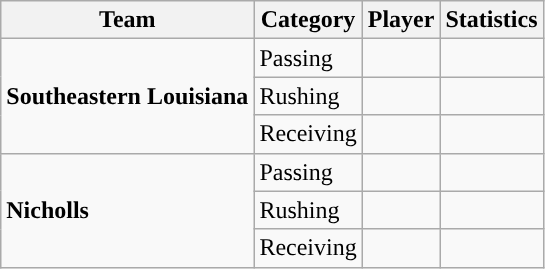<table class="wikitable" style="float: left;">
<tr>
<th>Team</th>
<th>Category</th>
<th>Player</th>
<th>Statistics</th>
</tr>
<tr>
<td rowspan=3><strong>Southeastern Louisiana</strong></td>
<td>Passing</td>
<td> </td>
<td> </td>
</tr>
<tr>
<td>Rushing</td>
<td> </td>
<td> </td>
</tr>
<tr>
<td>Receiving</td>
<td> </td>
<td> </td>
</tr>
<tr>
<td rowspan=3><strong>Nicholls</strong></td>
<td>Passing</td>
<td> </td>
<td> </td>
</tr>
<tr>
<td>Rushing</td>
<td> </td>
<td> </td>
</tr>
<tr>
<td>Receiving</td>
<td> </td>
<td> </td>
</tr>
</table>
